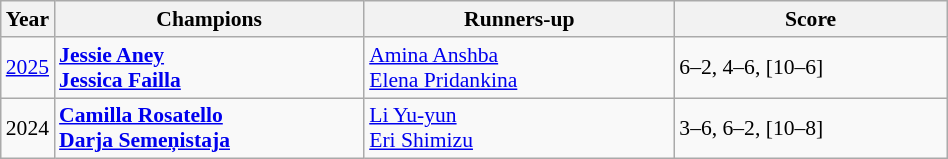<table class="wikitable" style="font-size:90%">
<tr>
<th>Year</th>
<th width="200">Champions</th>
<th width="200">Runners-up</th>
<th width="175">Score</th>
</tr>
<tr>
<td><a href='#'>2025</a></td>
<td> <strong><a href='#'>Jessie Aney</a></strong> <br>  <strong><a href='#'>Jessica Failla</a></strong></td>
<td> <a href='#'>Amina Anshba</a> <br>  <a href='#'>Elena Pridankina</a></td>
<td>6–2, 4–6, [10–6]</td>
</tr>
<tr>
<td>2024</td>
<td> <strong><a href='#'>Camilla Rosatello</a></strong> <br>  <strong><a href='#'>Darja Semeņistaja</a></strong></td>
<td> <a href='#'>Li Yu-yun</a> <br>  <a href='#'>Eri Shimizu</a></td>
<td>3–6, 6–2, [10–8]</td>
</tr>
</table>
